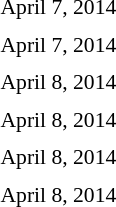<table style="font-size:90%">
<tr>
<td colspan=3>April 7, 2014</td>
</tr>
<tr>
<td width=150 align=right><strong></strong></td>
<td></td>
<td width=150></td>
</tr>
<tr>
<td colspan=3>April 7, 2014</td>
</tr>
<tr>
<td align=right><strong></strong></td>
<td></td>
<td></td>
</tr>
<tr>
<td colspan=3>April 8, 2014</td>
</tr>
<tr>
<td align=right><strong></strong></td>
<td></td>
<td></td>
</tr>
<tr>
<td colspan=3>April 8, 2014</td>
</tr>
<tr>
<td align=right><strong></strong></td>
<td></td>
<td></td>
</tr>
<tr>
<td colspan=3>April 8, 2014</td>
</tr>
<tr>
<td align=right><strong></strong></td>
<td></td>
<td></td>
</tr>
<tr>
<td colspan=3>April 8, 2014</td>
</tr>
<tr>
<td align=right></td>
<td></td>
<td><strong></strong></td>
</tr>
</table>
